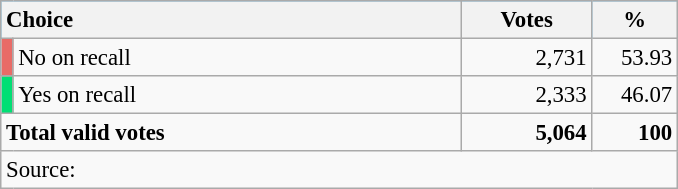<table class="wikitable" style="text-align:right;margin-right:1em; font-size:95%">
<tr style="background:#09a8ff; text-align:center;">
<th colspan="2" style="text-align:left; width:300px;">Choice</th>
<th style="width:80px;">Votes</th>
<th style="width:50px;">%</th>
</tr>
<tr>
<td style="background: rgb(233, 107, 103);"></td>
<td style="text-align:left;">No on recall</td>
<td>2,731</td>
<td>53.93</td>
</tr>
<tr>
<td style="background: rgb(1, 223, 116); width:1px"></td>
<td style="text-align:left;">Yes on recall</td>
<td>2,333</td>
<td>46.07</td>
</tr>
<tr>
<td style="text-align:left;" colspan="2"><strong>Total valid votes</strong></td>
<td><strong>5,064</strong></td>
<td><strong>100</strong></td>
</tr>
<tr>
<td colspan=4 style="text-align:left;">Source:</td>
</tr>
</table>
